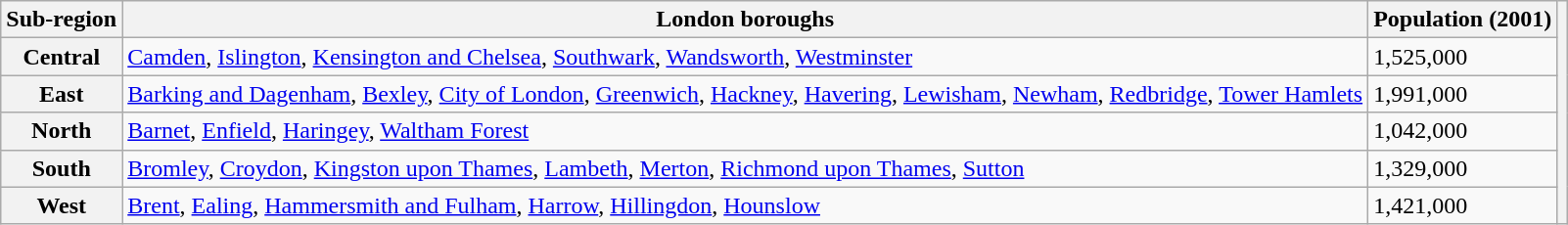<table class="wikitable">
<tr>
<th>Sub-region</th>
<th>London boroughs</th>
<th>Population (2001)</th>
<th rowspan="6"></th>
</tr>
<tr>
<th>Central</th>
<td><a href='#'>Camden</a>, <a href='#'>Islington</a>, <a href='#'>Kensington and Chelsea</a>, <a href='#'>Southwark</a>, <a href='#'>Wandsworth</a>, <a href='#'>Westminster</a></td>
<td>1,525,000</td>
</tr>
<tr>
<th>East</th>
<td><a href='#'>Barking and Dagenham</a>, <a href='#'>Bexley</a>, <a href='#'>City of London</a>, <a href='#'>Greenwich</a>, <a href='#'>Hackney</a>, <a href='#'>Havering</a>, <a href='#'>Lewisham</a>, <a href='#'>Newham</a>, <a href='#'>Redbridge</a>, <a href='#'>Tower Hamlets</a></td>
<td>1,991,000</td>
</tr>
<tr>
<th>North</th>
<td><a href='#'>Barnet</a>, <a href='#'>Enfield</a>, <a href='#'>Haringey</a>, <a href='#'>Waltham Forest</a></td>
<td>1,042,000</td>
</tr>
<tr>
<th>South</th>
<td><a href='#'>Bromley</a>, <a href='#'>Croydon</a>, <a href='#'>Kingston upon Thames</a>, <a href='#'>Lambeth</a>, <a href='#'>Merton</a>, <a href='#'>Richmond upon Thames</a>, <a href='#'>Sutton</a></td>
<td>1,329,000</td>
</tr>
<tr>
<th>West</th>
<td><a href='#'>Brent</a>, <a href='#'>Ealing</a>, <a href='#'>Hammersmith and Fulham</a>, <a href='#'>Harrow</a>, <a href='#'>Hillingdon</a>, <a href='#'>Hounslow</a></td>
<td>1,421,000</td>
</tr>
</table>
